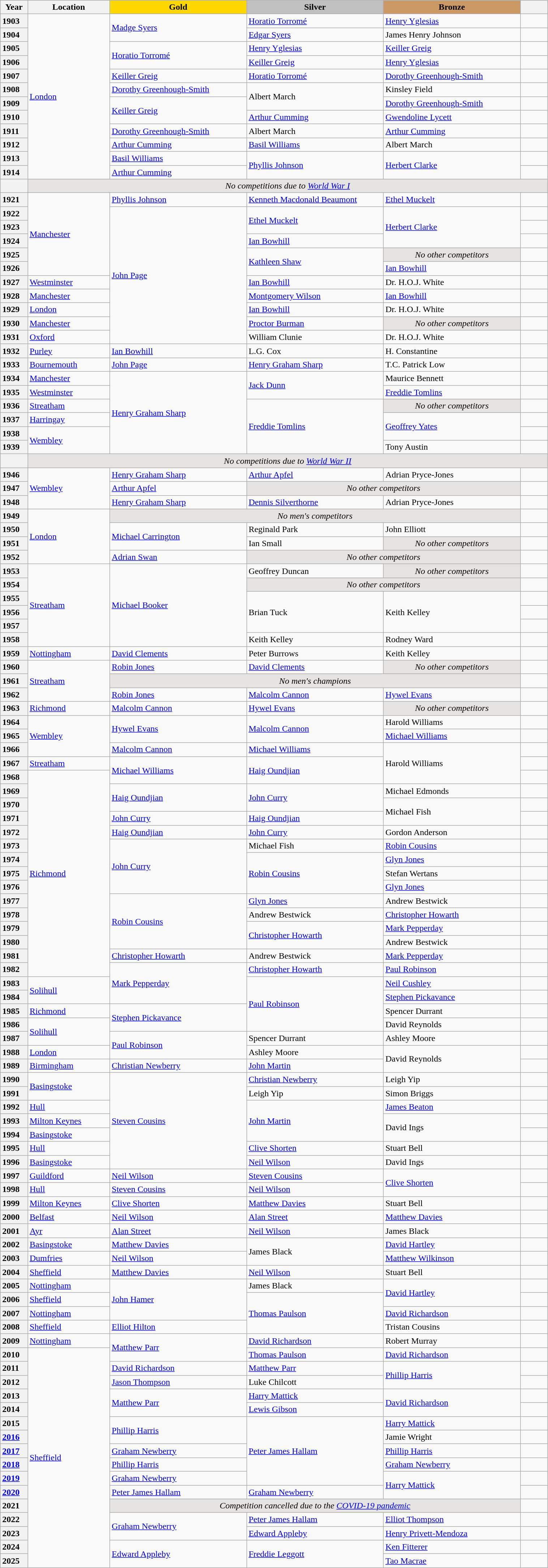<table class="wikitable unsortable" style="text-align:left; width:80%">
<tr>
<th scope="col" style="text-align:center; width:5%">Year</th>
<th scope="col" style="text-align:center; width:15%">Location</th>
<th scope="col" style="text-align:center; width:25%; background:gold">Gold</th>
<th scope="col" style="text-align:center; width:25%; background:silver">Silver</th>
<th scope="col" style="text-align:center; width:25%; background:#c96">Bronze</th>
<th scope="col" style="text-align:center; width:5%"></th>
</tr>
<tr>
<th scope="row" style="text-align:left">1903</th>
<td rowspan="12"><a href='#'>London</a></td>
<td rowspan="2"><a href='#'>Madge Syers</a></td>
<td><a href='#'>Horatio Torromé</a></td>
<td><a href='#'>Henry Yglesias</a></td>
<td></td>
</tr>
<tr>
<th scope="row" style="text-align:left">1904</th>
<td><a href='#'>Edgar Syers</a></td>
<td>James Henry Johnson</td>
<td></td>
</tr>
<tr>
<th scope="row" style="text-align:left">1905</th>
<td rowspan="2"><a href='#'>Horatio Torromé</a></td>
<td><a href='#'>Henry Yglesias</a></td>
<td><a href='#'>Keiller Greig</a></td>
<td></td>
</tr>
<tr>
<th scope="row" style="text-align:left">1906</th>
<td><a href='#'>Keiller Greig</a></td>
<td><a href='#'>Henry Yglesias</a></td>
<td></td>
</tr>
<tr>
<th scope="row" style="text-align:left">1907</th>
<td><a href='#'>Keiller Greig</a></td>
<td><a href='#'>Horatio Torromé</a></td>
<td><a href='#'>Dorothy Greenhough-Smith</a></td>
<td></td>
</tr>
<tr>
<th scope="row" style="text-align:left">1908</th>
<td><a href='#'>Dorothy Greenhough-Smith</a></td>
<td rowspan="2">Albert March</td>
<td>Kinsley Field</td>
<td></td>
</tr>
<tr>
<th scope="row" style="text-align:left">1909</th>
<td rowspan="2"><a href='#'>Keiller Greig</a></td>
<td><a href='#'>Dorothy Greenhough-Smith</a></td>
<td></td>
</tr>
<tr>
<th scope="row" style="text-align:left">1910</th>
<td><a href='#'>Arthur Cumming</a></td>
<td><a href='#'>Gwendoline Lycett</a></td>
<td></td>
</tr>
<tr>
<th scope="row" style="text-align:left">1911</th>
<td><a href='#'>Dorothy Greenhough-Smith</a></td>
<td>Albert March</td>
<td><a href='#'>Arthur Cumming</a></td>
<td></td>
</tr>
<tr>
<th scope="row" style="text-align:left">1912</th>
<td><a href='#'>Arthur Cumming</a></td>
<td><a href='#'>Basil Williams</a></td>
<td>Albert March</td>
<td></td>
</tr>
<tr>
<th scope="row" style="text-align:left">1913</th>
<td><a href='#'>Basil Williams</a></td>
<td rowspan="2"><a href='#'>Phyllis Johnson</a></td>
<td rowspan="2"><a href='#'>Herbert Clarke</a></td>
<td></td>
</tr>
<tr>
<th scope="row" style="text-align:left">1914</th>
<td><a href='#'>Arthur Cumming</a></td>
<td></td>
</tr>
<tr>
<th scope="row" style="text-align:left"></th>
<td colspan="5" align="center" bgcolor="e5e4e2"><em>No competitions due to <a href='#'>World War I</a></em></td>
</tr>
<tr>
<th scope="row" style="text-align:left">1921</th>
<td rowspan="6"><a href='#'>Manchester</a></td>
<td><a href='#'>Phyllis Johnson</a></td>
<td><a href='#'>Kenneth Macdonald Beaumont</a></td>
<td><a href='#'>Ethel Muckelt</a></td>
<td></td>
</tr>
<tr>
<th scope="row" style="text-align:left">1922</th>
<td rowspan="10"><a href='#'>John Page</a></td>
<td rowspan="2"><a href='#'>Ethel Muckelt</a></td>
<td rowspan="3"><a href='#'>Herbert Clarke</a></td>
<td></td>
</tr>
<tr>
<th scope="row" style="text-align:left">1923</th>
<td></td>
</tr>
<tr>
<th scope="row" style="text-align:left">1924</th>
<td><a href='#'>Ian Bowhill</a></td>
<td></td>
</tr>
<tr>
<th scope="row" style="text-align:left">1925</th>
<td rowspan="2"><a href='#'>Kathleen Shaw</a></td>
<td align="center" bgcolor="e5e4e2"><em>No other competitors</em></td>
<td></td>
</tr>
<tr>
<th scope="row" style="text-align:left">1926</th>
<td><a href='#'>Ian Bowhill</a></td>
<td></td>
</tr>
<tr>
<th scope="row" style="text-align:left">1927</th>
<td><a href='#'>Westminster</a></td>
<td><a href='#'>Ian Bowhill</a></td>
<td>Dr. H.O.J. White</td>
<td></td>
</tr>
<tr>
<th scope="row" style="text-align:left">1928</th>
<td><a href='#'>Manchester</a></td>
<td> <a href='#'>Montgomery Wilson</a> </td>
<td><a href='#'>Ian Bowhill</a></td>
<td></td>
</tr>
<tr>
<th scope="row" style="text-align:left">1929</th>
<td><a href='#'>London</a></td>
<td><a href='#'>Ian Bowhill</a></td>
<td>Dr. H.O.J. White</td>
<td></td>
</tr>
<tr>
<th scope="row" style="text-align:left">1930</th>
<td><a href='#'>Manchester</a></td>
<td><a href='#'>Proctor Burman</a></td>
<td align="center" bgcolor="e5e4e2"><em>No other competitors</em></td>
<td></td>
</tr>
<tr>
<th scope="row" style="text-align:left">1931</th>
<td><a href='#'>Oxford</a></td>
<td>William Clunie</td>
<td>Dr. H.O.J. White</td>
<td></td>
</tr>
<tr>
<th scope="row" style="text-align:left">1932</th>
<td><a href='#'>Purley</a></td>
<td><a href='#'>Ian Bowhill</a></td>
<td>L.G. Cox</td>
<td>H. Constantine</td>
<td></td>
</tr>
<tr>
<th scope="row" style="text-align:left">1933</th>
<td><a href='#'>Bournemouth</a></td>
<td><a href='#'>John Page</a></td>
<td><a href='#'>Henry Graham Sharp</a></td>
<td>T.C. Patrick Low</td>
<td></td>
</tr>
<tr>
<th scope="row" style="text-align:left">1934</th>
<td><a href='#'>Manchester</a></td>
<td rowspan="6"><a href='#'>Henry Graham Sharp</a></td>
<td rowspan="2"><a href='#'>Jack Dunn</a></td>
<td>Maurice Bennett</td>
<td></td>
</tr>
<tr>
<th scope="row" style="text-align:left">1935</th>
<td><a href='#'>Westminster</a></td>
<td><a href='#'>Freddie Tomlins</a></td>
<td></td>
</tr>
<tr>
<th scope="row" style="text-align:left">1936</th>
<td><a href='#'>Streatham</a></td>
<td rowspan="4"><a href='#'>Freddie Tomlins</a></td>
<td align="center" bgcolor="e5e4e2"><em>No other competitors</em></td>
<td></td>
</tr>
<tr>
<th scope="row" style="text-align:left">1937</th>
<td><a href='#'>Harringay</a></td>
<td rowspan="2"><a href='#'>Geoffrey Yates</a></td>
<td></td>
</tr>
<tr>
<th scope="row" style="text-align:left">1938</th>
<td rowspan="2"><a href='#'>Wembley</a></td>
<td></td>
</tr>
<tr>
<th scope="row" style="text-align:left">1939</th>
<td>Tony Austin</td>
<td></td>
</tr>
<tr>
<th scope="row" style="text-align:left"></th>
<td colspan="5" align="center" bgcolor="e5e4e2"><em>No competitions due to <a href='#'>World War II</a></em></td>
</tr>
<tr>
<th scope="row" style="text-align:left">1946</th>
<td rowspan="3"><a href='#'>Wembley</a></td>
<td><a href='#'>Henry Graham Sharp</a></td>
<td> <a href='#'>Arthur Apfel</a> </td>
<td>Adrian Pryce-Jones</td>
<td></td>
</tr>
<tr>
<th scope="row" style="text-align:left">1947</th>
<td> <a href='#'>Arthur Apfel</a> </td>
<td colspan="2" bgcolor="e5e4e2" align="center"><em>No other competitors</em></td>
<td></td>
</tr>
<tr>
<th scope="row" style="text-align:left">1948</th>
<td><a href='#'>Henry Graham Sharp</a></td>
<td><a href='#'>Dennis Silverthorne</a></td>
<td>Adrian Pryce-Jones</td>
<td></td>
</tr>
<tr>
<th scope="row" style="text-align:left">1949</th>
<td rowspan="4"><a href='#'>London</a></td>
<td colspan="3" bgcolor="e5e4e2" align="center"><em>No men's competitors</em></td>
<td></td>
</tr>
<tr>
<th scope="row" style="text-align:left">1950</th>
<td rowspan="2"><a href='#'>Michael Carrington</a></td>
<td> Reginald Park </td>
<td>John Elliott</td>
<td></td>
</tr>
<tr>
<th scope="row" style="text-align:left">1951</th>
<td>Ian Small</td>
<td bgcolor="e5e4e2" align="center"><em>No other competitors</em></td>
<td></td>
</tr>
<tr>
<th scope="row" style="text-align:left">1952</th>
<td> <a href='#'>Adrian Swan</a> </td>
<td colspan="2" bgcolor="e5e4e2" align="center"><em>No other competitors</em></td>
<td></td>
</tr>
<tr>
<th scope="row" style="text-align:left">1953</th>
<td rowspan="6"><a href='#'>Streatham</a></td>
<td rowspan="6"><a href='#'>Michael Booker</a></td>
<td>Geoffrey Duncan</td>
<td align="center" bgcolor="e5e4e2"><em>No other competitors</em></td>
<td></td>
</tr>
<tr>
<th scope="row" style="text-align:left">1954</th>
<td colspan="2" align="center" bgcolor="e5e4e2"><em>No other competitors</em></td>
<td></td>
</tr>
<tr>
<th scope="row" style="text-align:left">1955</th>
<td rowspan="3">Brian Tuck</td>
<td rowspan="3">Keith Kelley</td>
<td></td>
</tr>
<tr>
<th scope="row" style="text-align:left">1956</th>
<td></td>
</tr>
<tr>
<th scope="row" style="text-align:left">1957</th>
<td></td>
</tr>
<tr>
<th scope="row" style="text-align:left">1958</th>
<td>Keith Kelley</td>
<td>Rodney Ward</td>
<td></td>
</tr>
<tr>
<th scope="row" style="text-align:left">1959</th>
<td><a href='#'>Nottingham</a></td>
<td><a href='#'>David Clements</a></td>
<td>Peter Burrows</td>
<td>Keith Kelley</td>
<td></td>
</tr>
<tr>
<th scope="row" style="text-align:left">1960</th>
<td rowspan="3"><a href='#'>Streatham</a></td>
<td><a href='#'>Robin Jones</a></td>
<td><a href='#'>David Clements</a></td>
<td align="center" bgcolor="e5e4e2"><em>No other competitors</em></td>
<td></td>
</tr>
<tr>
<th scope="row" style="text-align:left">1961</th>
<td colspan="3" align="center" bgcolor="e5e4e2"><em>No men's champions</em></td>
<td></td>
</tr>
<tr>
<th scope="row" style="text-align:left">1962</th>
<td><a href='#'>Robin Jones</a></td>
<td><a href='#'>Malcolm Cannon</a></td>
<td><a href='#'>Hywel Evans</a></td>
<td></td>
</tr>
<tr>
<th scope="row" style="text-align:left">1963</th>
<td><a href='#'>Richmond</a></td>
<td><a href='#'>Malcolm Cannon</a></td>
<td><a href='#'>Hywel Evans</a></td>
<td align="center" bgcolor="e5e4e2"><em>No other competitors</em></td>
<td></td>
</tr>
<tr>
<th scope="row" style="text-align:left">1964</th>
<td rowspan="3"><a href='#'>Wembley</a></td>
<td rowspan="2"><a href='#'>Hywel Evans</a></td>
<td rowspan="2"><a href='#'>Malcolm Cannon</a></td>
<td>Harold Williams</td>
<td></td>
</tr>
<tr>
<th scope="row" style="text-align:left">1965</th>
<td><a href='#'>Michael Williams</a></td>
<td></td>
</tr>
<tr>
<th scope="row" style="text-align:left">1966</th>
<td><a href='#'>Malcolm Cannon</a></td>
<td><a href='#'>Michael Williams</a></td>
<td rowspan="3">Harold Williams</td>
<td></td>
</tr>
<tr>
<th scope="row" style="text-align:left">1967</th>
<td><a href='#'>Streatham</a></td>
<td rowspan="2"><a href='#'>Michael Williams</a></td>
<td rowspan="2"><a href='#'>Haig Oundjian</a></td>
<td></td>
</tr>
<tr>
<th scope="row" style="text-align:left">1968</th>
<td rowspan="15"><a href='#'>Richmond</a></td>
<td></td>
</tr>
<tr>
<th scope="row" style="text-align:left">1969</th>
<td rowspan="2"><a href='#'>Haig Oundjian</a></td>
<td rowspan="2"><a href='#'>John Curry</a></td>
<td>Michael Edmonds</td>
<td></td>
</tr>
<tr>
<th scope="row" style="text-align:left">1970</th>
<td rowspan="2">Michael Fish</td>
<td></td>
</tr>
<tr>
<th scope="row" style="text-align:left">1971</th>
<td><a href='#'>John Curry</a></td>
<td><a href='#'>Haig Oundjian</a></td>
<td></td>
</tr>
<tr>
<th scope="row" style="text-align:left">1972</th>
<td><a href='#'>Haig Oundjian</a></td>
<td><a href='#'>John Curry</a></td>
<td>Gordon Anderson</td>
<td></td>
</tr>
<tr>
<th scope="row" style="text-align:left">1973</th>
<td rowspan="4"><a href='#'>John Curry</a></td>
<td>Michael Fish</td>
<td><a href='#'>Robin Cousins</a></td>
<td></td>
</tr>
<tr>
<th scope="row" style="text-align:left">1974</th>
<td rowspan="3"><a href='#'>Robin Cousins</a></td>
<td><a href='#'>Glyn Jones</a></td>
<td></td>
</tr>
<tr>
<th scope="row" style="text-align:left">1975</th>
<td>Stefan Wertans</td>
<td></td>
</tr>
<tr>
<th scope="row" style="text-align:left">1976</th>
<td><a href='#'>Glyn Jones</a></td>
<td></td>
</tr>
<tr>
<th scope="row" style="text-align:left">1977</th>
<td rowspan="4"><a href='#'>Robin Cousins</a></td>
<td><a href='#'>Glyn Jones</a></td>
<td>Andrew Bestwick</td>
<td></td>
</tr>
<tr>
<th scope="row" style="text-align:left">1978</th>
<td>Andrew Bestwick</td>
<td><a href='#'>Christopher Howarth</a></td>
<td></td>
</tr>
<tr>
<th scope="row" style="text-align:left">1979</th>
<td rowspan="2"><a href='#'>Christopher Howarth</a></td>
<td><a href='#'>Mark Pepperday</a></td>
<td></td>
</tr>
<tr>
<th scope="row" style="text-align:left">1980</th>
<td>Andrew Bestwick</td>
<td></td>
</tr>
<tr>
<th scope="row" style="text-align:left">1981</th>
<td><a href='#'>Christopher Howarth</a></td>
<td>Andrew Bestwick</td>
<td><a href='#'>Mark Pepperday</a></td>
<td></td>
</tr>
<tr>
<th scope="row" style="text-align:left">1982</th>
<td rowspan="3"><a href='#'>Mark Pepperday</a></td>
<td><a href='#'>Christopher Howarth</a></td>
<td><a href='#'>Paul Robinson</a></td>
<td></td>
</tr>
<tr>
<th scope="row" style="text-align:left">1983</th>
<td rowspan="2"><a href='#'>Solihull</a></td>
<td rowspan="4"><a href='#'>Paul Robinson</a></td>
<td><a href='#'>Neil Cushley</a></td>
<td></td>
</tr>
<tr>
<th scope="row" style="text-align:left">1984</th>
<td><a href='#'>Stephen Pickavance</a></td>
<td></td>
</tr>
<tr>
<th scope="row" style="text-align:left">1985</th>
<td><a href='#'>Richmond</a></td>
<td rowspan="2"><a href='#'>Stephen Pickavance</a></td>
<td>Spencer Durrant</td>
<td></td>
</tr>
<tr>
<th scope="row" style="text-align:left">1986</th>
<td rowspan="2"><a href='#'>Solihull</a></td>
<td>David Reynolds</td>
<td></td>
</tr>
<tr>
<th scope="row" style="text-align:left">1987</th>
<td rowspan="2"><a href='#'>Paul Robinson</a></td>
<td>Spencer Durrant</td>
<td>Ashley Moore</td>
<td></td>
</tr>
<tr>
<th scope="row" style="text-align:left">1988</th>
<td><a href='#'>London</a></td>
<td>Ashley Moore</td>
<td rowspan="2">David Reynolds</td>
<td></td>
</tr>
<tr>
<th scope="row" style="text-align:left">1989</th>
<td><a href='#'>Birmingham</a></td>
<td><a href='#'>Christian Newberry</a></td>
<td><a href='#'>John Martin</a></td>
<td></td>
</tr>
<tr>
<th scope="row" style="text-align:left">1990</th>
<td rowspan="2"><a href='#'>Basingstoke</a></td>
<td rowspan="7"><a href='#'>Steven Cousins</a></td>
<td><a href='#'>Christian Newberry</a></td>
<td>Leigh Yip</td>
<td></td>
</tr>
<tr>
<th scope="row" style="text-align:left">1991</th>
<td>Leigh Yip</td>
<td>Simon Briggs</td>
<td></td>
</tr>
<tr>
<th scope="row" style="text-align:left">1992</th>
<td><a href='#'>Hull</a></td>
<td rowspan="3"><a href='#'>John Martin</a></td>
<td><a href='#'>James Beaton</a></td>
<td></td>
</tr>
<tr>
<th scope="row" style="text-align:left">1993</th>
<td><a href='#'>Milton Keynes</a></td>
<td rowspan="2">David Ings</td>
<td></td>
</tr>
<tr>
<th scope="row" style="text-align:left">1994</th>
<td><a href='#'>Basingstoke</a></td>
<td></td>
</tr>
<tr>
<th scope="row" style="text-align:left">1995</th>
<td><a href='#'>Hull</a></td>
<td><a href='#'>Clive Shorten</a></td>
<td>Stuart Bell</td>
<td></td>
</tr>
<tr>
<th scope="row" style="text-align:left">1996</th>
<td><a href='#'>Basingstoke</a></td>
<td><a href='#'>Neil Wilson</a></td>
<td>David Ings</td>
<td></td>
</tr>
<tr>
<th scope="row" style="text-align:left">1997</th>
<td><a href='#'>Guildford</a></td>
<td><a href='#'>Neil Wilson</a></td>
<td><a href='#'>Steven Cousins</a></td>
<td rowspan="2"><a href='#'>Clive Shorten</a></td>
<td></td>
</tr>
<tr>
<th scope="row" style="text-align:left">1998</th>
<td><a href='#'>Hull</a></td>
<td><a href='#'>Steven Cousins</a></td>
<td><a href='#'>Neil Wilson</a></td>
<td></td>
</tr>
<tr>
<th scope="row" style="text-align:left">1999</th>
<td><a href='#'>Milton Keynes</a></td>
<td><a href='#'>Clive Shorten</a></td>
<td><a href='#'>Matthew Davies</a></td>
<td>Stuart Bell</td>
<td></td>
</tr>
<tr>
<th scope="row" style="text-align:left">2000</th>
<td><a href='#'>Belfast</a></td>
<td><a href='#'>Neil Wilson</a></td>
<td><a href='#'>Alan Street</a></td>
<td><a href='#'>Matthew Davies</a></td>
<td></td>
</tr>
<tr>
<th scope="row" style="text-align:left">2001</th>
<td><a href='#'>Ayr</a></td>
<td><a href='#'>Alan Street</a></td>
<td><a href='#'>Neil Wilson</a></td>
<td>James Black</td>
<td></td>
</tr>
<tr>
<th scope="row" style="text-align:left">2002</th>
<td><a href='#'>Basingstoke</a></td>
<td><a href='#'>Matthew Davies</a></td>
<td rowspan="2">James Black</td>
<td><a href='#'>David Hartley</a></td>
<td></td>
</tr>
<tr>
<th scope="row" style="text-align:left">2003</th>
<td><a href='#'>Dumfries</a></td>
<td><a href='#'>Neil Wilson</a></td>
<td><a href='#'>Matthew Wilkinson</a></td>
<td></td>
</tr>
<tr>
<th scope="row" style="text-align:left">2004</th>
<td><a href='#'>Sheffield</a></td>
<td><a href='#'>Matthew Davies</a></td>
<td><a href='#'>Neil Wilson</a></td>
<td>Stuart Bell</td>
<td></td>
</tr>
<tr>
<th scope="row" style="text-align:left">2005</th>
<td><a href='#'>Nottingham</a></td>
<td rowspan="3"><a href='#'>John Hamer</a></td>
<td>James Black</td>
<td rowspan="2"><a href='#'>David Hartley</a></td>
<td></td>
</tr>
<tr>
<th scope="row" style="text-align:left">2006</th>
<td><a href='#'>Sheffield</a></td>
<td rowspan="3"><a href='#'>Thomas Paulson</a></td>
<td></td>
</tr>
<tr>
<th scope="row" style="text-align:left">2007</th>
<td><a href='#'>Nottingham</a></td>
<td><a href='#'>David Richardson</a></td>
<td></td>
</tr>
<tr>
<th scope="row" style="text-align:left">2008</th>
<td><a href='#'>Sheffield</a></td>
<td><a href='#'>Elliot Hilton</a></td>
<td>Tristan Cousins</td>
<td></td>
</tr>
<tr>
<th scope="row" style="text-align:left">2009</th>
<td><a href='#'>Nottingham</a></td>
<td rowspan="2"><a href='#'>Matthew Parr</a></td>
<td><a href='#'>David Richardson</a></td>
<td>Robert Murray</td>
<td></td>
</tr>
<tr>
<th scope="row" style="text-align:left">2010</th>
<td rowspan="16"><a href='#'>Sheffield</a></td>
<td><a href='#'>Thomas Paulson</a></td>
<td><a href='#'>David Richardson</a></td>
<td></td>
</tr>
<tr>
<th scope="row" style="text-align:left">2011</th>
<td><a href='#'>David Richardson</a></td>
<td><a href='#'>Matthew Parr</a></td>
<td rowspan="2"><a href='#'>Phillip Harris</a></td>
<td></td>
</tr>
<tr>
<th scope="row" style="text-align:left">2012</th>
<td><a href='#'>Jason Thompson</a></td>
<td>Luke Chilcott</td>
<td></td>
</tr>
<tr>
<th scope="row" style="text-align:left">2013</th>
<td rowspan="2"><a href='#'>Matthew Parr</a></td>
<td><a href='#'>Harry Mattick</a></td>
<td rowspan="2"><a href='#'>David Richardson</a></td>
<td></td>
</tr>
<tr>
<th scope="row" style="text-align:left">2014</th>
<td><a href='#'>Lewis Gibson</a></td>
<td></td>
</tr>
<tr>
<th scope="row" style="text-align:left">2015</th>
<td rowspan="2"><a href='#'>Phillip Harris</a></td>
<td rowspan="5"><a href='#'>Peter James Hallam</a></td>
<td><a href='#'>Harry Mattick</a></td>
<td></td>
</tr>
<tr>
<th scope="row" style="text-align:left"><a href='#'>2016</a></th>
<td>Jamie Wright</td>
<td></td>
</tr>
<tr>
<th scope="row" style="text-align:left"><a href='#'>2017</a></th>
<td><a href='#'>Graham Newberry</a></td>
<td><a href='#'>Phillip Harris</a></td>
<td></td>
</tr>
<tr>
<th scope="row" style="text-align:left"><a href='#'>2018</a></th>
<td><a href='#'>Phillip Harris</a></td>
<td><a href='#'>Graham Newberry</a></td>
<td></td>
</tr>
<tr>
<th scope="row" style="text-align:left"><a href='#'>2019</a></th>
<td><a href='#'>Graham Newberry</a></td>
<td rowspan="2"><a href='#'>Harry Mattick</a></td>
<td></td>
</tr>
<tr>
<th scope="row" style="text-align:left"><a href='#'>2020</a></th>
<td><a href='#'>Peter James Hallam</a></td>
<td><a href='#'>Graham Newberry</a></td>
<td></td>
</tr>
<tr>
<th scope="row" style="text-align:left">2021</th>
<td colspan="3" align="center" bgcolor="e5e4e2"><em>Competition cancelled due to the <a href='#'>COVID-19 pandemic</a></em></td>
<td></td>
</tr>
<tr>
<th scope="row" style="text-align:left">2022</th>
<td rowspan="2"><a href='#'>Graham Newberry</a></td>
<td><a href='#'>Peter James Hallam</a></td>
<td><a href='#'>Elliot Thompson</a></td>
<td></td>
</tr>
<tr>
<th scope="row" style="text-align:left">2023</th>
<td><a href='#'>Edward Appleby</a></td>
<td><a href='#'>Henry Privett-Mendoza</a></td>
<td></td>
</tr>
<tr>
<th scope="row" style="text-align:left">2024</th>
<td rowspan="2"><a href='#'>Edward Appleby</a></td>
<td rowspan="2"><a href='#'>Freddie Leggott</a></td>
<td><a href='#'>Ken Fitterer</a></td>
<td></td>
</tr>
<tr>
<th scope="row" style="text-align:left">2025</th>
<td><a href='#'>Tao Macrae</a></td>
<td></td>
</tr>
</table>
